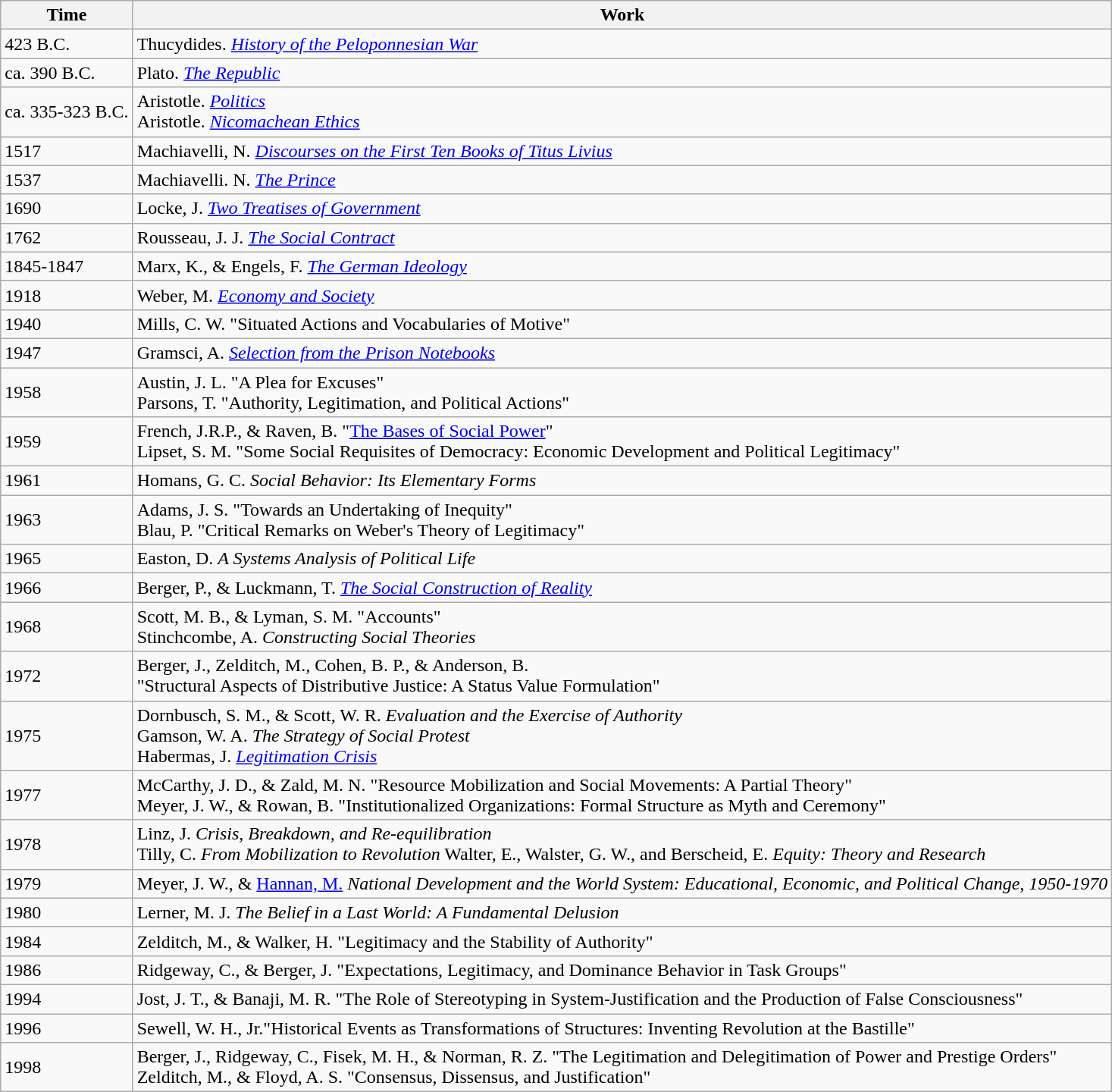<table class="wikitable">
<tr>
<th>Time</th>
<th>Work</th>
</tr>
<tr>
<td>423 B.C.</td>
<td>Thucydides. <em><a href='#'>History of the Peloponnesian War</a></em></td>
</tr>
<tr>
<td>ca. 390 B.C.</td>
<td>Plato. <em><a href='#'>The Republic</a></em></td>
</tr>
<tr>
<td>ca. 335-323 B.C.</td>
<td>Aristotle. <em><a href='#'>Politics</a></em><br>Aristotle. <em><a href='#'>Nicomachean Ethics</a></em></td>
</tr>
<tr>
<td>1517</td>
<td>Machiavelli, N. <em><a href='#'>Discourses on the First Ten Books of Titus Livius</a></em></td>
</tr>
<tr>
<td>1537</td>
<td>Machiavelli. N. <em><a href='#'>The Prince</a></em></td>
</tr>
<tr>
<td>1690</td>
<td>Locke, J. <em><a href='#'>Two Treatises of Government</a></em></td>
</tr>
<tr>
<td>1762</td>
<td>Rousseau, J. J. <em><a href='#'>The Social Contract</a></em></td>
</tr>
<tr>
<td>1845-1847</td>
<td>Marx, K., & Engels, F. <em><a href='#'>The German Ideology</a></em></td>
</tr>
<tr>
<td>1918</td>
<td>Weber, M. <em><a href='#'>Economy and Society</a></em></td>
</tr>
<tr>
<td>1940</td>
<td>Mills, C. W. "Situated Actions and Vocabularies of Motive"</td>
</tr>
<tr>
<td>1947</td>
<td>Gramsci, A. <em><a href='#'>Selection from the Prison Notebooks</a></em></td>
</tr>
<tr>
<td>1958</td>
<td>Austin, J. L. "A Plea for Excuses"<br>Parsons, T. "Authority, Legitimation, and Political Actions"</td>
</tr>
<tr>
<td>1959</td>
<td>French, J.R.P., & Raven, B. "<a href='#'>The Bases of Social Power</a>"<br>Lipset, S. M. "Some Social Requisites of Democracy: Economic Development and Political Legitimacy"</td>
</tr>
<tr>
<td>1961</td>
<td>Homans, G. C. <em>Social Behavior: Its Elementary Forms</em></td>
</tr>
<tr>
<td>1963</td>
<td>Adams, J. S. "Towards an Undertaking of Inequity"<br>Blau, P. "Critical Remarks on Weber's Theory of Legitimacy"</td>
</tr>
<tr>
<td>1965</td>
<td>Easton, D. <em>A Systems Analysis of Political Life</em></td>
</tr>
<tr>
<td>1966</td>
<td>Berger, P., & Luckmann, T. <em><a href='#'>The Social Construction of Reality</a></em></td>
</tr>
<tr>
<td>1968</td>
<td>Scott, M. B., & Lyman, S. M. "Accounts"<br>Stinchcombe, A. <em>Constructing Social Theories</em></td>
</tr>
<tr>
<td>1972</td>
<td>Berger, J., Zelditch, M., Cohen, B. P., & Anderson, B.<br>"Structural Aspects of Distributive Justice: A Status Value Formulation"</td>
</tr>
<tr>
<td>1975</td>
<td>Dornbusch, S. M., & Scott, W. R. <em>Evaluation and the Exercise of Authority</em><br>Gamson, W. A. <em>The Strategy of Social Protest</em><br>Habermas, J. <em><a href='#'>Legitimation Crisis</a></em></td>
</tr>
<tr>
<td>1977</td>
<td>McCarthy, J. D., & Zald, M. N. "Resource Mobilization and Social Movements: A Partial Theory"<br>Meyer, J. W., & Rowan, B. "Institutionalized Organizations: Formal Structure as Myth and Ceremony"</td>
</tr>
<tr>
<td>1978</td>
<td>Linz, J. <em>Crisis, Breakdown, and Re-equilibration</em><br>Tilly, C. <em>From Mobilization to Revolution</em> 
Walter, E., Walster, G. W., and Berscheid, E. <em>Equity: Theory and Research</em></td>
</tr>
<tr>
<td>1979</td>
<td>Meyer, J. W., & <a href='#'>Hannan, M.</a> <em>National Development and the World System: Educational, Economic, and Political Change, 1950-1970</em></td>
</tr>
<tr>
<td>1980</td>
<td>Lerner, M. J. <em>The Belief in a Last World: A Fundamental Delusion</em></td>
</tr>
<tr>
<td>1984</td>
<td>Zelditch, M., & Walker, H. "Legitimacy and the Stability of Authority"</td>
</tr>
<tr>
<td>1986</td>
<td>Ridgeway, C., & Berger, J. "Expectations, Legitimacy, and Dominance Behavior in Task Groups"</td>
</tr>
<tr>
<td>1994</td>
<td>Jost, J. T., & Banaji, M. R. "The Role of Stereotyping in System-Justification and the Production of False Consciousness"</td>
</tr>
<tr>
<td>1996</td>
<td>Sewell, W. H., Jr."Historical Events as Transformations of Structures: Inventing Revolution at the Bastille"</td>
</tr>
<tr>
<td>1998</td>
<td>Berger, J., Ridgeway, C., Fisek, M. H., & Norman, R. Z. "The Legitimation and Delegitimation of Power and Prestige Orders"<br>Zelditch, M., & Floyd, A. S. "Consensus, Dissensus, and Justification"</td>
</tr>
</table>
